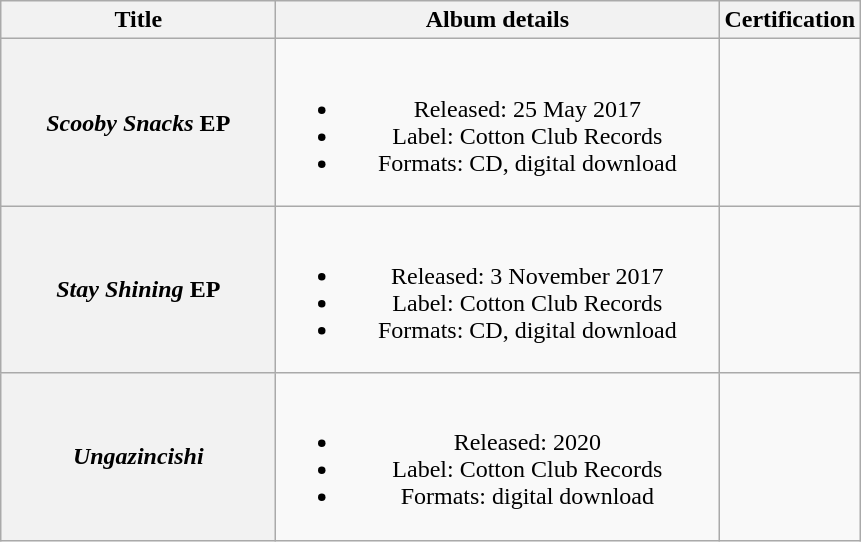<table class="wikitable plainrowheaders" style="text-align:center;">
<tr>
<th scope="col" style="width:11em;">Title</th>
<th scope="col" style="width:18em;">Album details</th>
<th>Certification</th>
</tr>
<tr>
<th scope="row"><em>Scooby Snacks</em> EP</th>
<td><br><ul><li>Released: 25 May 2017</li><li>Label: Cotton Club Records</li><li>Formats: CD, digital download</li></ul></td>
<td></td>
</tr>
<tr>
<th scope="row"><em>Stay Shining</em> EP</th>
<td><br><ul><li>Released: 3 November 2017</li><li>Label: Cotton Club Records</li><li>Formats: CD, digital download</li></ul></td>
</tr>
<tr>
<th scope="row"><em>Ungazincishi</em></th>
<td><br><ul><li>Released: 2020</li><li>Label: Cotton Club Records</li><li>Formats: digital download</li></ul></td>
<td></td>
</tr>
</table>
